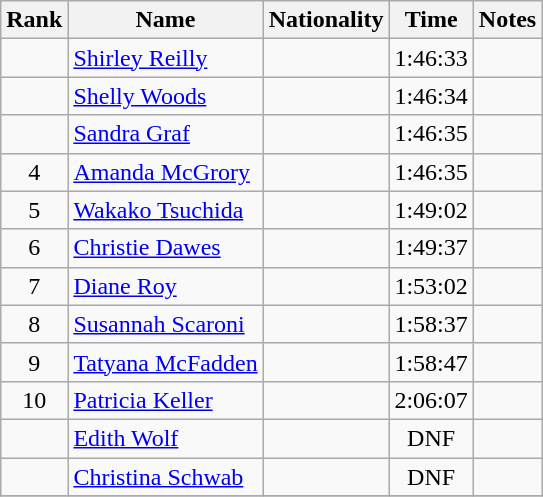<table class="wikitable sortable" style="text-align:center">
<tr>
<th>Rank</th>
<th>Name</th>
<th>Nationality</th>
<th>Time</th>
<th>Notes</th>
</tr>
<tr>
<td></td>
<td align=left><a href='#'>Shirley Reilly</a></td>
<td align=left></td>
<td>1:46:33</td>
<td></td>
</tr>
<tr>
<td></td>
<td align=left><a href='#'>Shelly Woods</a></td>
<td align=left></td>
<td>1:46:34</td>
<td></td>
</tr>
<tr>
<td></td>
<td align=left><a href='#'>Sandra Graf</a></td>
<td align=left></td>
<td>1:46:35</td>
<td></td>
</tr>
<tr>
<td>4</td>
<td align=left><a href='#'>Amanda McGrory</a></td>
<td align=left></td>
<td>1:46:35</td>
<td></td>
</tr>
<tr>
<td>5</td>
<td align=left><a href='#'>Wakako Tsuchida</a></td>
<td align=left></td>
<td>1:49:02</td>
<td></td>
</tr>
<tr>
<td>6</td>
<td align=left><a href='#'>Christie Dawes</a></td>
<td align=left></td>
<td>1:49:37</td>
<td></td>
</tr>
<tr>
<td>7</td>
<td align=left><a href='#'>Diane Roy</a></td>
<td align=left></td>
<td>1:53:02</td>
<td></td>
</tr>
<tr>
<td>8</td>
<td align=left><a href='#'>Susannah Scaroni</a></td>
<td align=left></td>
<td>1:58:37</td>
<td></td>
</tr>
<tr>
<td>9</td>
<td align=left><a href='#'>Tatyana McFadden</a></td>
<td align=left></td>
<td>1:58:47</td>
<td></td>
</tr>
<tr>
<td>10</td>
<td align=left><a href='#'>Patricia Keller</a></td>
<td align=left></td>
<td>2:06:07</td>
<td></td>
</tr>
<tr>
<td></td>
<td align=left><a href='#'>Edith Wolf</a></td>
<td align=left></td>
<td>DNF</td>
<td></td>
</tr>
<tr>
<td></td>
<td align=left><a href='#'>Christina Schwab</a></td>
<td align=left></td>
<td>DNF</td>
<td></td>
</tr>
<tr>
</tr>
</table>
